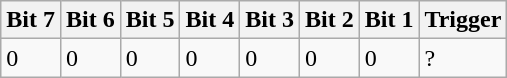<table class="wikitable">
<tr>
<th>Bit 7</th>
<th>Bit 6</th>
<th>Bit 5</th>
<th>Bit 4</th>
<th>Bit 3</th>
<th>Bit 2</th>
<th>Bit 1</th>
<th>Trigger</th>
</tr>
<tr>
<td>0</td>
<td>0</td>
<td>0</td>
<td>0</td>
<td>0</td>
<td>0</td>
<td>0</td>
<td>?</td>
</tr>
</table>
